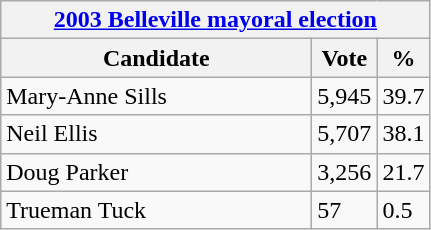<table class="wikitable">
<tr>
<th colspan="3"><a href='#'>2003 Belleville mayoral election</a></th>
</tr>
<tr>
<th bgcolor="#DDDDFF" width="200px">Candidate</th>
<th bgcolor="#DDDDFF">Vote</th>
<th bgcolor="#DDDDFF">%</th>
</tr>
<tr>
<td>Mary-Anne Sills</td>
<td>5,945</td>
<td>39.7</td>
</tr>
<tr>
<td>Neil Ellis</td>
<td>5,707</td>
<td>38.1</td>
</tr>
<tr>
<td>Doug Parker</td>
<td>3,256</td>
<td>21.7</td>
</tr>
<tr>
<td>Trueman Tuck</td>
<td>57</td>
<td>0.5</td>
</tr>
</table>
